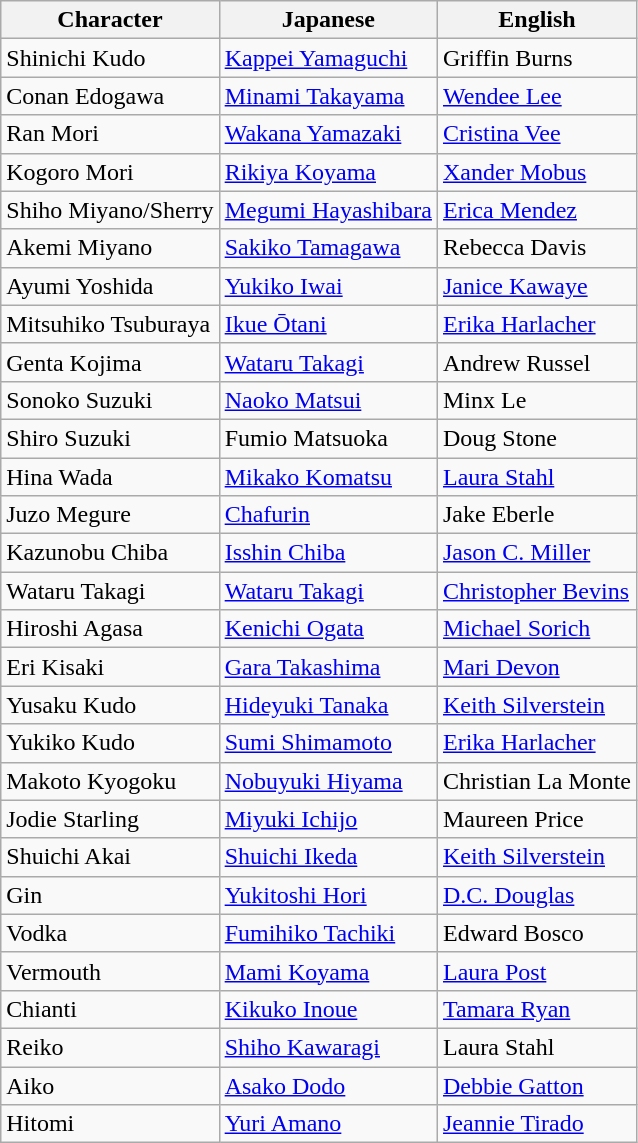<table class="wikitable">
<tr>
<th>Character</th>
<th>Japanese</th>
<th>English</th>
</tr>
<tr>
<td>Shinichi Kudo</td>
<td><a href='#'>Kappei Yamaguchi</a></td>
<td>Griffin Burns</td>
</tr>
<tr>
<td>Conan Edogawa</td>
<td><a href='#'>Minami Takayama</a></td>
<td><a href='#'>Wendee Lee</a></td>
</tr>
<tr>
<td>Ran Mori</td>
<td><a href='#'>Wakana Yamazaki</a></td>
<td><a href='#'>Cristina Vee</a></td>
</tr>
<tr>
<td>Kogoro Mori</td>
<td><a href='#'>Rikiya Koyama</a></td>
<td><a href='#'>Xander Mobus</a></td>
</tr>
<tr>
<td>Shiho Miyano/Sherry</td>
<td><a href='#'>Megumi Hayashibara</a></td>
<td><a href='#'>Erica Mendez</a></td>
</tr>
<tr>
<td>Akemi Miyano</td>
<td><a href='#'>Sakiko Tamagawa</a></td>
<td>Rebecca Davis</td>
</tr>
<tr>
<td>Ayumi Yoshida</td>
<td><a href='#'>Yukiko Iwai</a></td>
<td><a href='#'>Janice Kawaye</a></td>
</tr>
<tr>
<td>Mitsuhiko Tsuburaya</td>
<td><a href='#'>Ikue Ōtani</a></td>
<td><a href='#'>Erika Harlacher</a></td>
</tr>
<tr>
<td>Genta Kojima</td>
<td><a href='#'>Wataru Takagi</a></td>
<td>Andrew Russel</td>
</tr>
<tr>
<td>Sonoko Suzuki</td>
<td><a href='#'>Naoko Matsui</a></td>
<td>Minx Le</td>
</tr>
<tr>
<td>Shiro Suzuki</td>
<td>Fumio Matsuoka</td>
<td>Doug Stone</td>
</tr>
<tr>
<td>Hina Wada</td>
<td><a href='#'>Mikako Komatsu</a></td>
<td><a href='#'>Laura Stahl</a></td>
</tr>
<tr>
<td>Juzo Megure</td>
<td><a href='#'>Chafurin</a></td>
<td>Jake Eberle</td>
</tr>
<tr>
<td>Kazunobu Chiba</td>
<td><a href='#'>Isshin Chiba</a></td>
<td><a href='#'>Jason C. Miller</a></td>
</tr>
<tr>
<td>Wataru Takagi</td>
<td><a href='#'>Wataru Takagi</a></td>
<td><a href='#'>Christopher Bevins</a></td>
</tr>
<tr>
<td>Hiroshi Agasa</td>
<td><a href='#'>Kenichi Ogata</a></td>
<td><a href='#'>Michael Sorich</a></td>
</tr>
<tr>
<td>Eri Kisaki</td>
<td><a href='#'>Gara Takashima</a></td>
<td><a href='#'>Mari Devon</a></td>
</tr>
<tr>
<td>Yusaku Kudo</td>
<td><a href='#'>Hideyuki Tanaka</a></td>
<td><a href='#'>Keith Silverstein</a></td>
</tr>
<tr>
<td>Yukiko Kudo</td>
<td><a href='#'>Sumi Shimamoto</a></td>
<td><a href='#'>Erika Harlacher</a></td>
</tr>
<tr>
<td>Makoto Kyogoku</td>
<td><a href='#'>Nobuyuki Hiyama</a></td>
<td>Christian La Monte</td>
</tr>
<tr>
<td>Jodie Starling</td>
<td><a href='#'>Miyuki Ichijo</a></td>
<td>Maureen Price</td>
</tr>
<tr>
<td>Shuichi Akai</td>
<td><a href='#'>Shuichi Ikeda</a></td>
<td><a href='#'>Keith Silverstein</a></td>
</tr>
<tr>
<td>Gin</td>
<td><a href='#'>Yukitoshi Hori</a></td>
<td><a href='#'>D.C. Douglas</a></td>
</tr>
<tr>
<td>Vodka</td>
<td><a href='#'>Fumihiko Tachiki</a></td>
<td>Edward Bosco</td>
</tr>
<tr>
<td>Vermouth</td>
<td><a href='#'>Mami Koyama</a></td>
<td><a href='#'>Laura Post</a></td>
</tr>
<tr>
<td>Chianti</td>
<td><a href='#'>Kikuko Inoue</a></td>
<td><a href='#'>Tamara Ryan</a></td>
</tr>
<tr>
<td>Reiko</td>
<td><a href='#'>Shiho Kawaragi</a></td>
<td>Laura Stahl</td>
</tr>
<tr>
<td>Aiko</td>
<td><a href='#'>Asako Dodo</a></td>
<td><a href='#'>Debbie Gatton</a></td>
</tr>
<tr>
<td>Hitomi</td>
<td><a href='#'>Yuri Amano</a></td>
<td><a href='#'>Jeannie Tirado</a></td>
</tr>
</table>
